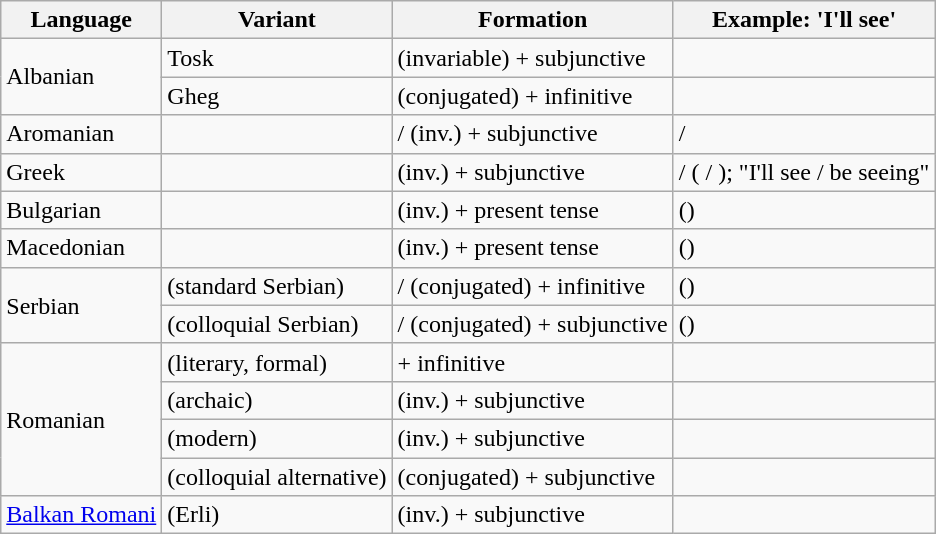<table class="wikitable" valign=top>
<tr>
<th>Language</th>
<th>Variant</th>
<th>Formation</th>
<th>Example: 'I'll see'</th>
</tr>
<tr>
<td rowspan=2>Albanian</td>
<td>Tosk</td>
<td><em></em> (invariable) + subjunctive</td>
<td><em></em></td>
</tr>
<tr>
<td>Gheg</td>
<td><em></em> (conjugated) + infinitive</td>
<td><em></em></td>
</tr>
<tr>
<td>Aromanian</td>
<td></td>
<td><em></em> / <em></em> (inv.) + subjunctive</td>
<td><em></em> / <em></em></td>
</tr>
<tr>
<td>Greek</td>
<td></td>
<td> (inv.) + subjunctive</td>
<td> /  (<em></em> / <em></em>); "I'll see / be seeing"</td>
</tr>
<tr>
<td>Bulgarian</td>
<td></td>
<td> (inv.) + present tense</td>
<td> (<em></em>)</td>
</tr>
<tr>
<td>Macedonian</td>
<td></td>
<td> (inv.) + present tense</td>
<td> (<em></em>)</td>
</tr>
<tr>
<td rowspan=2>Serbian</td>
<td>(standard Serbian)</td>
<td> / <em></em> (conjugated) + infinitive</td>
<td> (<em></em>)</td>
</tr>
<tr>
<td>(colloquial Serbian)</td>
<td> / <em></em> (conjugated) + subjunctive</td>
<td> (<em></em>)</td>
</tr>
<tr>
<td rowspan=4>Romanian</td>
<td>(literary, formal)</td>
<td><em></em> + infinitive</td>
<td><em></em></td>
</tr>
<tr>
<td>(archaic)</td>
<td><em></em> (inv.) + subjunctive</td>
<td><em></em></td>
</tr>
<tr>
<td>(modern)</td>
<td><em></em> (inv.) + subjunctive</td>
<td><em></em></td>
</tr>
<tr>
<td>(colloquial alternative)</td>
<td><em></em> (conjugated) + subjunctive</td>
<td><em></em></td>
</tr>
<tr>
<td><a href='#'>Balkan Romani</a></td>
<td>(Erli)</td>
<td><em></em> (inv.) + subjunctive</td>
<td><em></em></td>
</tr>
</table>
